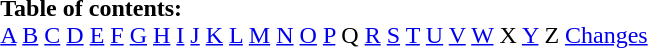<table border="0" id="toc" style="margin: 0 auto;" align=center>
<tr>
<td><strong>Table of contents:</strong><br><a href='#'>A</a> <a href='#'>B</a> <a href='#'>C</a> <a href='#'>D</a> <a href='#'>E</a> <a href='#'>F</a> <a href='#'>G</a> <a href='#'>H</a> <a href='#'>I</a> <a href='#'>J</a> <a href='#'>K</a> <a href='#'>L</a> <a href='#'>M</a> <a href='#'>N</a> <a href='#'>O</a> <a href='#'>P</a> Q <a href='#'>R</a> <a href='#'>S</a> <a href='#'>T</a> <a href='#'>U</a> <a href='#'>V</a> <a href='#'>W</a> X <a href='#'>Y</a> Z <a href='#'>Changes</a></td>
</tr>
</table>
